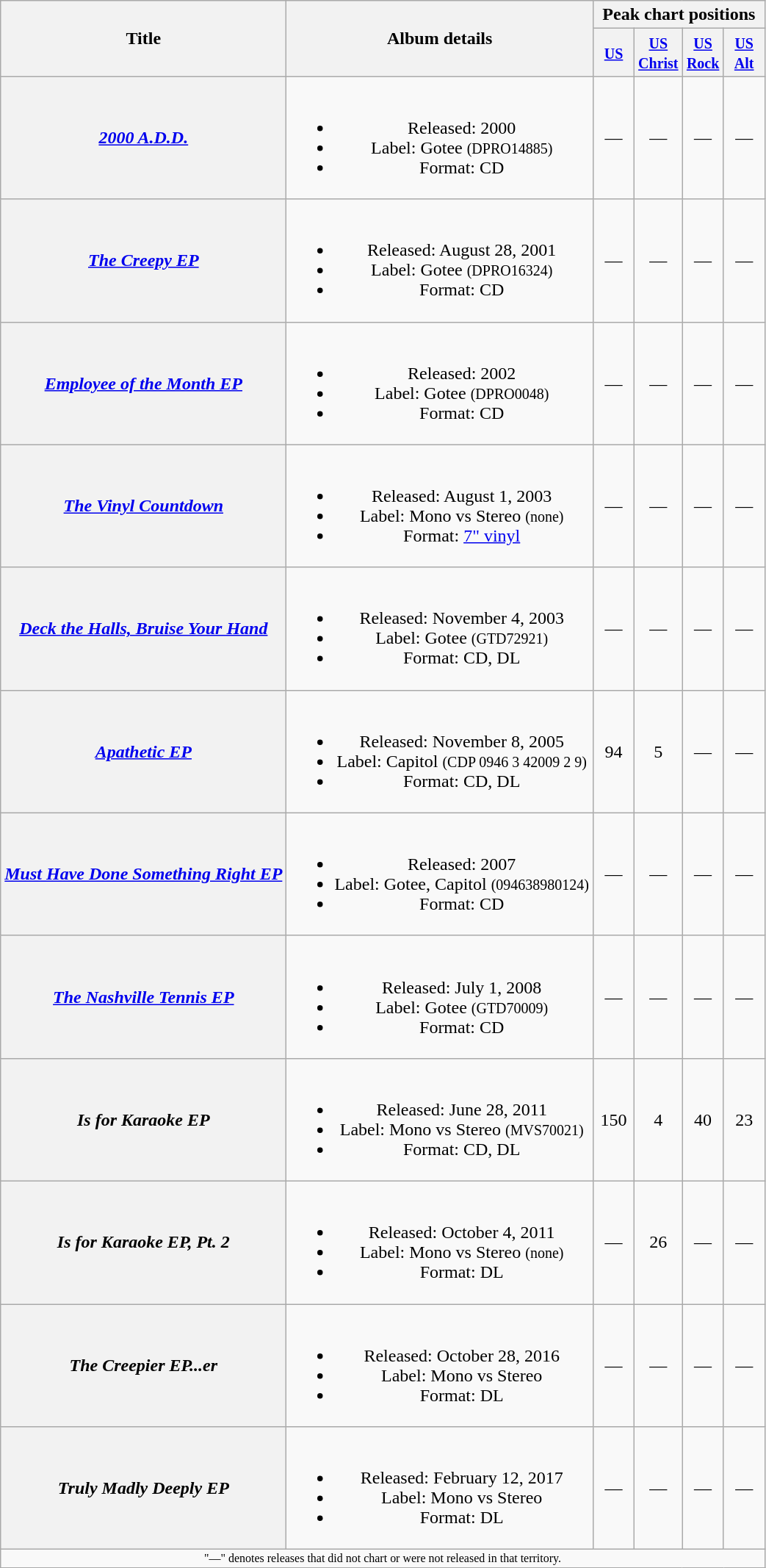<table class="wikitable plainrowheaders" style="text-align:center;">
<tr>
<th scope="col" rowspan="2">Title</th>
<th scope="col" rowspan="2">Album details</th>
<th scope="col" colspan="4">Peak chart positions</th>
</tr>
<tr>
<th style="width:30px;"><small><a href='#'>US</a><br></small></th>
<th style="width:30px;"><small><a href='#'>US<br>Christ</a><br></small></th>
<th style="width:30px;"><small><a href='#'>US<br>Rock</a><br></small></th>
<th style="width:30px;"><small><a href='#'>US<br>Alt</a><br></small></th>
</tr>
<tr>
<th scope="row"><em><a href='#'>2000 A.D.D.</a></em></th>
<td><br><ul><li>Released: 2000</li><li>Label: Gotee <small>(DPRO14885)</small></li><li>Format: CD</li></ul></td>
<td>—</td>
<td>—</td>
<td>—</td>
<td>—</td>
</tr>
<tr>
<th scope="row"><em><a href='#'>The Creepy EP</a></em></th>
<td><br><ul><li>Released: August 28, 2001</li><li>Label: Gotee <small>(DPRO16324)</small></li><li>Format: CD</li></ul></td>
<td>—</td>
<td>—</td>
<td>—</td>
<td>—</td>
</tr>
<tr>
<th scope="row"><em><a href='#'>Employee of the Month EP</a></em></th>
<td><br><ul><li>Released: 2002</li><li>Label: Gotee <small>(DPRO0048)</small></li><li>Format: CD</li></ul></td>
<td>—</td>
<td>—</td>
<td>—</td>
<td>—</td>
</tr>
<tr>
<th scope="row"><em><a href='#'>The Vinyl Countdown</a></em></th>
<td><br><ul><li>Released: August 1, 2003</li><li>Label: Mono vs Stereo <small>(none)</small></li><li>Format: <a href='#'>7" vinyl</a></li></ul></td>
<td>—</td>
<td>—</td>
<td>—</td>
<td>—</td>
</tr>
<tr>
<th scope="row"><em><a href='#'>Deck the Halls, Bruise Your Hand</a></em></th>
<td><br><ul><li>Released: November 4, 2003</li><li>Label: Gotee <small>(GTD72921)</small></li><li>Format: CD, DL</li></ul></td>
<td>—</td>
<td>—</td>
<td>—</td>
<td>—</td>
</tr>
<tr>
<th scope="row"><em><a href='#'>Apathetic EP</a></em></th>
<td><br><ul><li>Released: November 8, 2005</li><li>Label: Capitol <small>(CDP 0946 3 42009 2 9)</small></li><li>Format: CD, DL</li></ul></td>
<td>94</td>
<td>5</td>
<td>—</td>
<td>—</td>
</tr>
<tr>
<th scope="row"><em><a href='#'>Must Have Done Something Right EP</a></em></th>
<td><br><ul><li>Released: 2007</li><li>Label: Gotee, Capitol <small>(094638980124)</small></li><li>Format: CD</li></ul></td>
<td>—</td>
<td>—</td>
<td>—</td>
<td>—</td>
</tr>
<tr>
<th scope="row"><em><a href='#'>The Nashville Tennis EP</a></em></th>
<td><br><ul><li>Released: July 1, 2008</li><li>Label: Gotee <small>(GTD70009)</small></li><li>Format: CD</li></ul></td>
<td>—</td>
<td>—</td>
<td>—</td>
<td>—</td>
</tr>
<tr>
<th scope="row"><em>Is for Karaoke EP</em></th>
<td><br><ul><li>Released: June 28, 2011</li><li>Label: Mono vs Stereo <small>(MVS70021)</small></li><li>Format: CD, DL</li></ul></td>
<td>150</td>
<td>4</td>
<td>40</td>
<td>23</td>
</tr>
<tr>
<th scope="row"><em>Is for Karaoke EP, Pt. 2</em></th>
<td><br><ul><li>Released: October 4, 2011</li><li>Label: Mono vs Stereo <small>(none)</small></li><li>Format: DL</li></ul></td>
<td>—</td>
<td>26</td>
<td>—</td>
<td>—</td>
</tr>
<tr>
<th scope="row"><em>The Creepier EP...er</em></th>
<td><br><ul><li>Released: October 28, 2016</li><li>Label: Mono vs Stereo</li><li>Format: DL</li></ul></td>
<td>—</td>
<td>—</td>
<td>—</td>
<td>—</td>
</tr>
<tr>
<th scope="row"><em>Truly Madly Deeply EP</em></th>
<td><br><ul><li>Released: February 12, 2017</li><li>Label: Mono vs Stereo</li><li>Format: DL</li></ul></td>
<td>—</td>
<td>—</td>
<td>—</td>
<td>—</td>
</tr>
<tr>
<td colspan="12" align="center" style="font-size: 8pt">"—" denotes releases that did not chart or were not released in that territory.</td>
</tr>
</table>
